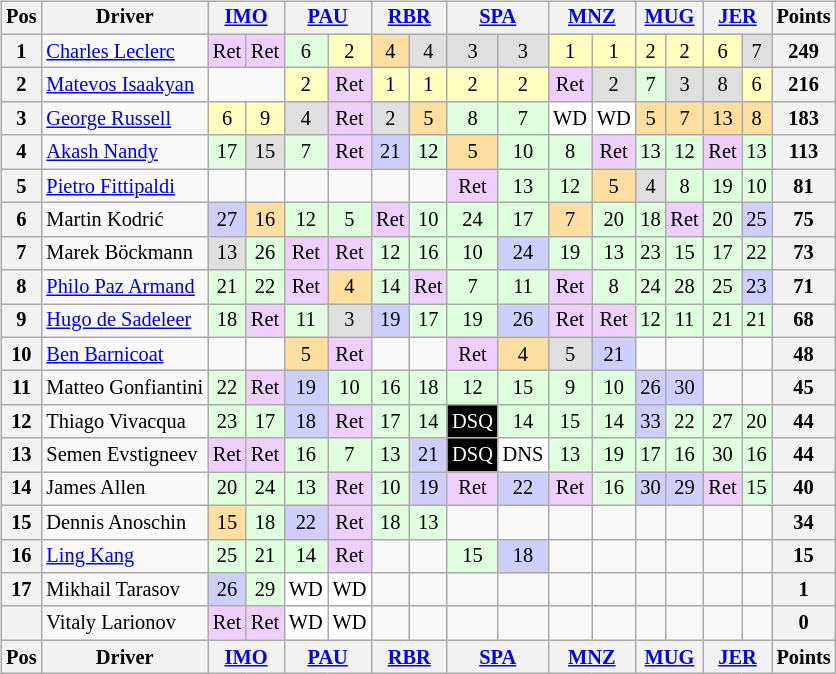<table>
<tr>
<td><br><table class="wikitable" style="font-size: 85%; text-align: center;">
<tr valign="top">
<th valign=middle>Pos</th>
<th valign=middle>Driver</th>
<th colspan=2><a href='#'>IMO</a><br></th>
<th colspan=2><a href='#'>PAU</a><br></th>
<th colspan=2><a href='#'>RBR</a><br></th>
<th colspan=2><a href='#'>SPA</a><br></th>
<th colspan=2><a href='#'>MNZ</a><br></th>
<th colspan=2><a href='#'>MUG</a><br></th>
<th colspan=2><a href='#'>JER</a><br></th>
<th valign=middle>Points</th>
</tr>
<tr>
<th>1</th>
<td align=left> <a href='#'>Charles Leclerc</a></td>
<td style="background:#EFCFFF;">Ret</td>
<td style="background:#EFCFFF;">Ret</td>
<td style="background:#DFFFDF;">6</td>
<td style="background:#FFFFBF;">2</td>
<td style="background:#FFDF9F;">4</td>
<td style="background:#DFDFDF;">4</td>
<td style="background:#DFDFDF;">3</td>
<td style="background:#DFDFDF;">3</td>
<td style="background:#FFFFBF;">1</td>
<td style="background:#FFFFBF;">1</td>
<td style="background:#FFFFBF;">2</td>
<td style="background:#FFFFBF;">2</td>
<td style="background:#FFFFBF;">6</td>
<td style="background:#DFDFDF;">7</td>
<th>249</th>
</tr>
<tr>
<th>2</th>
<td align=left> <a href='#'>Matevos Isaakyan</a></td>
<td colspan=2 align=center></td>
<td style="background:#FFFFBF;">2</td>
<td style="background:#EFCFFF;">Ret</td>
<td style="background:#FFFFBF;">1</td>
<td style="background:#FFFFBF;">1</td>
<td style="background:#FFFFBF;">2</td>
<td style="background:#FFFFBF;">2</td>
<td style="background:#EFCFFF;">Ret</td>
<td style="background:#DFDFDF;">2</td>
<td style="background:#DFFFDF;">7</td>
<td style="background:#DFDFDF;">3</td>
<td style="background:#DFDFDF;">8</td>
<td style="background:#FFFFBF;">6</td>
<th>216</th>
</tr>
<tr>
<th>3</th>
<td align=left> <a href='#'>George Russell</a></td>
<td style="background:#FFFFBF;">6</td>
<td style="background:#FFFFBF;">9</td>
<td style="background:#DFDFDF;">4</td>
<td style="background:#EFCFFF;">Ret</td>
<td style="background:#DFDFDF;">2</td>
<td style="background:#FFDF9F;">5</td>
<td style="background:#DFFFDF;">8</td>
<td style="background:#DFFFDF;">7</td>
<td style="background:#FFFFFF;">WD</td>
<td style="background:#FFFFFF;">WD</td>
<td style="background:#FFDF9F;">5</td>
<td style="background:#FFDF9F;">7</td>
<td style="background:#FFDF9F;">13</td>
<td style="background:#FFDF9F;">8</td>
<th>183</th>
</tr>
<tr>
<th>4</th>
<td align=left> <a href='#'>Akash Nandy</a></td>
<td style="background:#DFFFDF;">17</td>
<td style="background:#DFDFDF;">15</td>
<td style="background:#DFFFDF;">7</td>
<td style="background:#EFCFFF;">Ret</td>
<td style="background:#CFCFFF;">21</td>
<td style="background:#DFFFDF;">12</td>
<td style="background:#FFDF9F;">5</td>
<td style="background:#DFFFDF;">10</td>
<td style="background:#DFFFDF;">8</td>
<td style="background:#EFCFFF;">Ret</td>
<td style="background:#DFFFDF;">13</td>
<td style="background:#DFFFDF;">12</td>
<td style="background:#EFCFFF;">Ret</td>
<td style="background:#DFFFDF;">13</td>
<th>113</th>
</tr>
<tr>
<th>5</th>
<td align=left> <a href='#'>Pietro Fittipaldi</a></td>
<td></td>
<td></td>
<td></td>
<td></td>
<td></td>
<td></td>
<td style="background:#EFCFFF;">Ret</td>
<td style="background:#DFFFDF;">13</td>
<td style="background:#DFFFDF;">12</td>
<td style="background:#FFDF9F;">5</td>
<td style="background:#DFDFDF;">4</td>
<td style="background:#DFFFDF;">8</td>
<td style="background:#DFFFDF;">19</td>
<td style="background:#DFFFDF;">10</td>
<th>81</th>
</tr>
<tr>
<th>6</th>
<td align=left> Martin Kodrić</td>
<td style="background:#CFCFFF;">27</td>
<td style="background:#FFDF9F;">16</td>
<td style="background:#DFFFDF;">12</td>
<td style="background:#DFFFDF;">5</td>
<td style="background:#EFCFFF;">Ret</td>
<td style="background:#DFFFDF;">10</td>
<td style="background:#DFFFDF;">24</td>
<td style="background:#DFFFDF;">17</td>
<td style="background:#FFDF9F;">7</td>
<td style="background:#DFFFDF;">20</td>
<td style="background:#DFFFDF;">18</td>
<td style="background:#EFCFFF;">Ret</td>
<td style="background:#DFFFDF;">20</td>
<td style="background:#CFCFFF;">25</td>
<th>75</th>
</tr>
<tr>
<th>7</th>
<td align=left> Marek Böckmann</td>
<td style="background:#DFDFDF;">13</td>
<td style="background:#DFFFDF;">26</td>
<td style="background:#EFCFFF;">Ret</td>
<td style="background:#EFCFFF;">Ret</td>
<td style="background:#DFFFDF;">12</td>
<td style="background:#DFFFDF;">16</td>
<td style="background:#DFFFDF;">10</td>
<td style="background:#CFCFFF;">24</td>
<td style="background:#DFFFDF;">19</td>
<td style="background:#DFFFDF;">13</td>
<td style="background:#DFFFDF;">23</td>
<td style="background:#DFFFDF;">15</td>
<td style="background:#DFFFDF;">17</td>
<td style="background:#DFFFDF;">22</td>
<th>73</th>
</tr>
<tr>
<th>8</th>
<td align=left nowrap> <a href='#'>Philo Paz Armand</a></td>
<td style="background:#DFFFDF;">21</td>
<td style="background:#DFFFDF;">22</td>
<td style="background:#EFCFFF;">Ret</td>
<td style="background:#FFDF9F;">4</td>
<td style="background:#DFFFDF;">14</td>
<td style="background:#EFCFFF;">Ret</td>
<td style="background:#DFFFDF;">7</td>
<td style="background:#DFFFDF;">11</td>
<td style="background:#EFCFFF;">Ret</td>
<td style="background:#DFFFDF;">8</td>
<td style="background:#DFFFDF;">24</td>
<td style="background:#DFFFDF;">28</td>
<td style="background:#DFFFDF;">25</td>
<td style="background:#CFCFFF;">23</td>
<th>71</th>
</tr>
<tr>
<th>9</th>
<td align=left> <a href='#'>Hugo de Sadeleer</a></td>
<td style="background:#DFFFDF;">18</td>
<td style="background:#EFCFFF;">Ret</td>
<td style="background:#DFFFDF;">11</td>
<td style="background:#DFDFDF;">3</td>
<td style="background:#CFCFFF;">19</td>
<td style="background:#DFFFDF;">17</td>
<td style="background:#DFFFDF;">19</td>
<td style="background:#CFCFFF;">26</td>
<td style="background:#EFCFFF;">Ret</td>
<td style="background:#EFCFFF;">Ret</td>
<td style="background:#DFFFDF;">12</td>
<td style="background:#DFFFDF;">11</td>
<td style="background:#DFFFDF;">21</td>
<td style="background:#DFFFDF;">21</td>
<th>68</th>
</tr>
<tr>
<th>10</th>
<td align=left> <a href='#'>Ben Barnicoat</a></td>
<td></td>
<td></td>
<td style="background:#FFDF9F;">5</td>
<td style="background:#EFCFFF;">Ret</td>
<td></td>
<td></td>
<td style="background:#EFCFFF;">Ret</td>
<td style="background:#FFDF9F;">4</td>
<td style="background:#DFDFDF;">5</td>
<td style="background:#CFCFFF;">21</td>
<td></td>
<td></td>
<td></td>
<td></td>
<th>48</th>
</tr>
<tr>
<th>11</th>
<td align=left> Matteo Gonfiantini</td>
<td style="background:#DFFFDF;">22</td>
<td style="background:#EFCFFF;">Ret</td>
<td style="background:#CFCFFF;">19</td>
<td style="background:#DFFFDF;">10</td>
<td style="background:#DFFFDF;">16</td>
<td style="background:#DFFFDF;">18</td>
<td style="background:#DFFFDF;">12</td>
<td style="background:#DFFFDF;">15</td>
<td style="background:#DFFFDF;">9</td>
<td style="background:#DFFFDF;">10</td>
<td style="background:#CFCFFF;">26</td>
<td style="background:#CFCFFF;">30</td>
<td></td>
<td></td>
<th>45</th>
</tr>
<tr>
<th>12</th>
<td align=left> Thiago Vivacqua</td>
<td style="background:#DFFFDF;">23</td>
<td style="background:#DFFFDF;">17</td>
<td style="background:#CFCFFF;">18</td>
<td style="background:#EFCFFF;">Ret</td>
<td style="background:#DFFFDF;">17</td>
<td style="background:#DFFFDF;">14</td>
<td style="background:black; color:white;">DSQ</td>
<td style="background:#DFFFDF;">14</td>
<td style="background:#DFFFDF;">15</td>
<td style="background:#DFFFDF;">14</td>
<td style="background:#CFCFFF;">33</td>
<td style="background:#DFFFDF;">22</td>
<td style="background:#DFFFDF;">27</td>
<td style="background:#DFFFDF;">20</td>
<th>44</th>
</tr>
<tr>
<th>13</th>
<td align=left nowrap> Semen Evstigneev</td>
<td style="background:#EFCFFF;">Ret</td>
<td style="background:#EFCFFF;">Ret</td>
<td style="background:#DFFFDF;">16</td>
<td style="background:#DFFFDF;">7</td>
<td style="background:#DFFFDF;">13</td>
<td style="background:#CFCFFF;">21</td>
<td style="background:black; color:white;">DSQ</td>
<td style="background:#FFFFFF;">DNS</td>
<td style="background:#DFFFDF;">13</td>
<td style="background:#DFFFDF;">19</td>
<td style="background:#DFFFDF;">17</td>
<td style="background:#DFFFDF;">16</td>
<td style="background:#DFFFDF;">30</td>
<td style="background:#DFFFDF;">16</td>
<th>44</th>
</tr>
<tr>
<th>14</th>
<td align=left> James Allen</td>
<td style="background:#DFFFDF;">20</td>
<td style="background:#DFFFDF;">24</td>
<td style="background:#DFFFDF;">13</td>
<td style="background:#EFCFFF;">Ret</td>
<td style="background:#DFFFDF;">10</td>
<td style="background:#CFCFFF;">19</td>
<td style="background:#EFCFFF;">Ret</td>
<td style="background:#CFCFFF;">22</td>
<td style="background:#EFCFFF;">Ret</td>
<td style="background:#DFFFDF;">16</td>
<td style="background:#CFCFFF;">30</td>
<td style="background:#CFCFFF;">29</td>
<td style="background:#EFCFFF;">Ret</td>
<td style="background:#DFFFDF;">15</td>
<th>40</th>
</tr>
<tr>
<th>15</th>
<td align=left> Dennis Anoschin</td>
<td style="background:#FFDF9F;">15</td>
<td style="background:#DFFFDF;">18</td>
<td style="background:#CFCFFF;">22</td>
<td style="background:#EFCFFF;">Ret</td>
<td style="background:#DFFFDF;">18</td>
<td style="background:#DFFFDF;">13</td>
<td></td>
<td></td>
<td></td>
<td></td>
<td></td>
<td></td>
<td></td>
<td></td>
<th>34</th>
</tr>
<tr>
<th>16</th>
<td align=left> <a href='#'>Ling Kang</a></td>
<td style="background:#DFFFDF;">25</td>
<td style="background:#DFFFDF;">21</td>
<td style="background:#DFFFDF;">14</td>
<td style="background:#EFCFFF;">Ret</td>
<td></td>
<td></td>
<td style="background:#DFFFDF;">15</td>
<td style="background:#CFCFFF;">18</td>
<td></td>
<td></td>
<td></td>
<td></td>
<td></td>
<td></td>
<th>15</th>
</tr>
<tr>
<th>17</th>
<td align=left> Mikhail Tarasov</td>
<td style="background:#CFCFFF;">26</td>
<td style="background:#DFFFDF;">29</td>
<td style="background:#FFFFFF;">WD</td>
<td style="background:#FFFFFF;">WD</td>
<td></td>
<td></td>
<td></td>
<td></td>
<td></td>
<td></td>
<td></td>
<td></td>
<td></td>
<td></td>
<th>1</th>
</tr>
<tr>
<th></th>
<td align=left> Vitaly Larionov</td>
<td style="background:#EFCFFF;">Ret</td>
<td style="background:#EFCFFF;">Ret</td>
<td style="background:#FFFFFF;">WD</td>
<td style="background:#FFFFFF;">WD</td>
<td></td>
<td></td>
<td></td>
<td></td>
<td></td>
<td></td>
<td></td>
<td></td>
<td></td>
<td></td>
<th>0</th>
</tr>
<tr valign="top">
<th valign=middle>Pos</th>
<th valign=middle>Driver</th>
<th colspan=2><a href='#'>IMO</a><br></th>
<th colspan=2><a href='#'>PAU</a><br></th>
<th colspan=2><a href='#'>RBR</a><br></th>
<th colspan=2><a href='#'>SPA</a><br></th>
<th colspan=2><a href='#'>MNZ</a><br></th>
<th colspan=2><a href='#'>MUG</a><br></th>
<th colspan=2><a href='#'>JER</a><br></th>
<th valign=middle>Points</th>
</tr>
</table>
</td>
<td valign="top"><br></td>
</tr>
</table>
